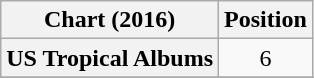<table class="wikitable sortable plainrowheaders" style="text-align:center">
<tr>
<th scope="col">Chart (2016)</th>
<th scope="col">Position</th>
</tr>
<tr>
<th scope="row">US Tropical Albums</th>
<td style="text-align:center;">6</td>
</tr>
<tr>
</tr>
</table>
